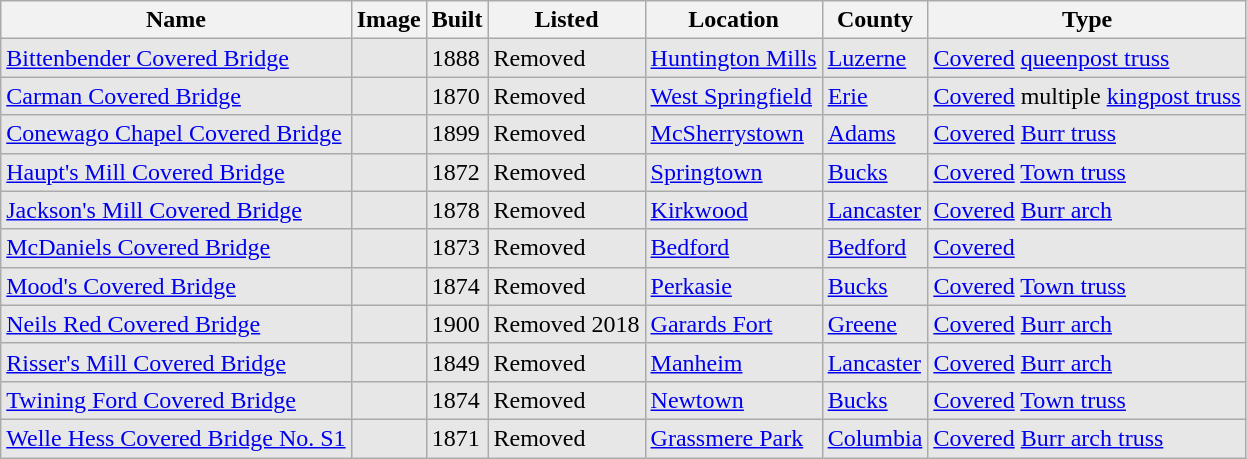<table class="wikitable sortable">
<tr>
<th>Name</th>
<th>Image</th>
<th>Built</th>
<th>Listed</th>
<th>Location</th>
<th>County</th>
<th>Type</th>
</tr>
<tr bgcolor=e7e7e7>
<td><a href='#'>Bittenbender Covered Bridge</a></td>
<td></td>
<td>1888</td>
<td>Removed </td>
<td><a href='#'>Huntington Mills</a><br><small></small></td>
<td><a href='#'>Luzerne</a></td>
<td><a href='#'>Covered</a> <a href='#'>queenpost truss</a></td>
</tr>
<tr bgcolor=e7e7e7>
<td><a href='#'>Carman Covered Bridge</a></td>
<td></td>
<td>1870</td>
<td>Removed </td>
<td><a href='#'>West Springfield</a></td>
<td><a href='#'>Erie</a></td>
<td><a href='#'>Covered</a> multiple <a href='#'>kingpost truss</a></td>
</tr>
<tr bgcolor=e7e7e7>
<td><a href='#'>Conewago Chapel Covered Bridge</a></td>
<td></td>
<td>1899</td>
<td>Removed </td>
<td><a href='#'>McSherrystown</a></td>
<td><a href='#'>Adams</a></td>
<td><a href='#'>Covered</a> <a href='#'>Burr truss</a></td>
</tr>
<tr bgcolor=e7e7e7>
<td><a href='#'>Haupt's Mill Covered Bridge</a></td>
<td></td>
<td>1872</td>
<td>Removed </td>
<td><a href='#'>Springtown</a></td>
<td><a href='#'>Bucks</a></td>
<td><a href='#'>Covered</a> <a href='#'>Town truss</a></td>
</tr>
<tr bgcolor=e7e7e7>
<td><a href='#'>Jackson's Mill Covered Bridge</a></td>
<td></td>
<td>1878</td>
<td>Removed </td>
<td><a href='#'>Kirkwood</a></td>
<td><a href='#'>Lancaster</a></td>
<td><a href='#'>Covered</a> <a href='#'>Burr arch</a></td>
</tr>
<tr bgcolor=e7e7e7>
<td><a href='#'>McDaniels Covered Bridge</a></td>
<td></td>
<td>1873</td>
<td>Removed </td>
<td><a href='#'>Bedford</a></td>
<td><a href='#'>Bedford</a></td>
<td><a href='#'>Covered</a></td>
</tr>
<tr bgcolor=e7e7e7>
<td><a href='#'>Mood's Covered Bridge</a></td>
<td></td>
<td>1874</td>
<td>Removed </td>
<td><a href='#'>Perkasie</a></td>
<td><a href='#'>Bucks</a></td>
<td><a href='#'>Covered</a> <a href='#'>Town truss</a></td>
</tr>
<tr bgcolor=e7e7e7>
<td><a href='#'>Neils Red Covered Bridge</a></td>
<td></td>
<td>1900</td>
<td>Removed 2018</td>
<td><a href='#'>Garards Fort</a><br><small></small></td>
<td><a href='#'>Greene</a></td>
<td><a href='#'>Covered</a> <a href='#'>Burr arch</a></td>
</tr>
<tr bgcolor=e7e7e7>
<td><a href='#'>Risser's Mill Covered Bridge</a></td>
<td></td>
<td>1849</td>
<td>Removed </td>
<td><a href='#'>Manheim</a></td>
<td><a href='#'>Lancaster</a></td>
<td><a href='#'>Covered</a> <a href='#'>Burr arch</a></td>
</tr>
<tr bgcolor=e7e7e7>
<td><a href='#'>Twining Ford Covered Bridge</a></td>
<td></td>
<td>1874</td>
<td>Removed </td>
<td><a href='#'>Newtown</a></td>
<td><a href='#'>Bucks</a></td>
<td><a href='#'>Covered</a> <a href='#'>Town truss</a></td>
</tr>
<tr bgcolor=e7e7e7>
<td><a href='#'>Welle Hess Covered Bridge No. S1</a></td>
<td></td>
<td>1871</td>
<td>Removed </td>
<td><a href='#'>Grassmere Park</a></td>
<td><a href='#'>Columbia</a></td>
<td><a href='#'>Covered</a> <a href='#'>Burr arch truss</a></td>
</tr>
</table>
